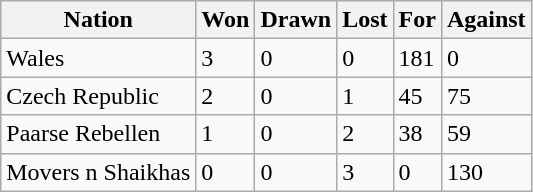<table class="wikitable">
<tr>
<th>Nation</th>
<th>Won</th>
<th>Drawn</th>
<th>Lost</th>
<th>For</th>
<th>Against</th>
</tr>
<tr>
<td>Wales</td>
<td>3</td>
<td>0</td>
<td>0</td>
<td>181</td>
<td>0</td>
</tr>
<tr>
<td>Czech Republic</td>
<td>2</td>
<td>0</td>
<td>1</td>
<td>45</td>
<td>75</td>
</tr>
<tr>
<td>Paarse Rebellen</td>
<td>1</td>
<td>0</td>
<td>2</td>
<td>38</td>
<td>59</td>
</tr>
<tr>
<td>Movers n Shaikhas</td>
<td>0</td>
<td>0</td>
<td>3</td>
<td>0</td>
<td>130</td>
</tr>
</table>
